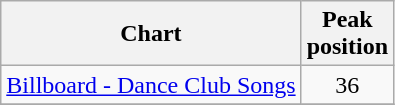<table class="wikitable">
<tr>
<th>Chart</th>
<th>Peak<br>position</th>
</tr>
<tr>
<td align="left"><a href='#'>Billboard - Dance Club Songs</a></td>
<td align="center">36</td>
</tr>
<tr>
</tr>
</table>
